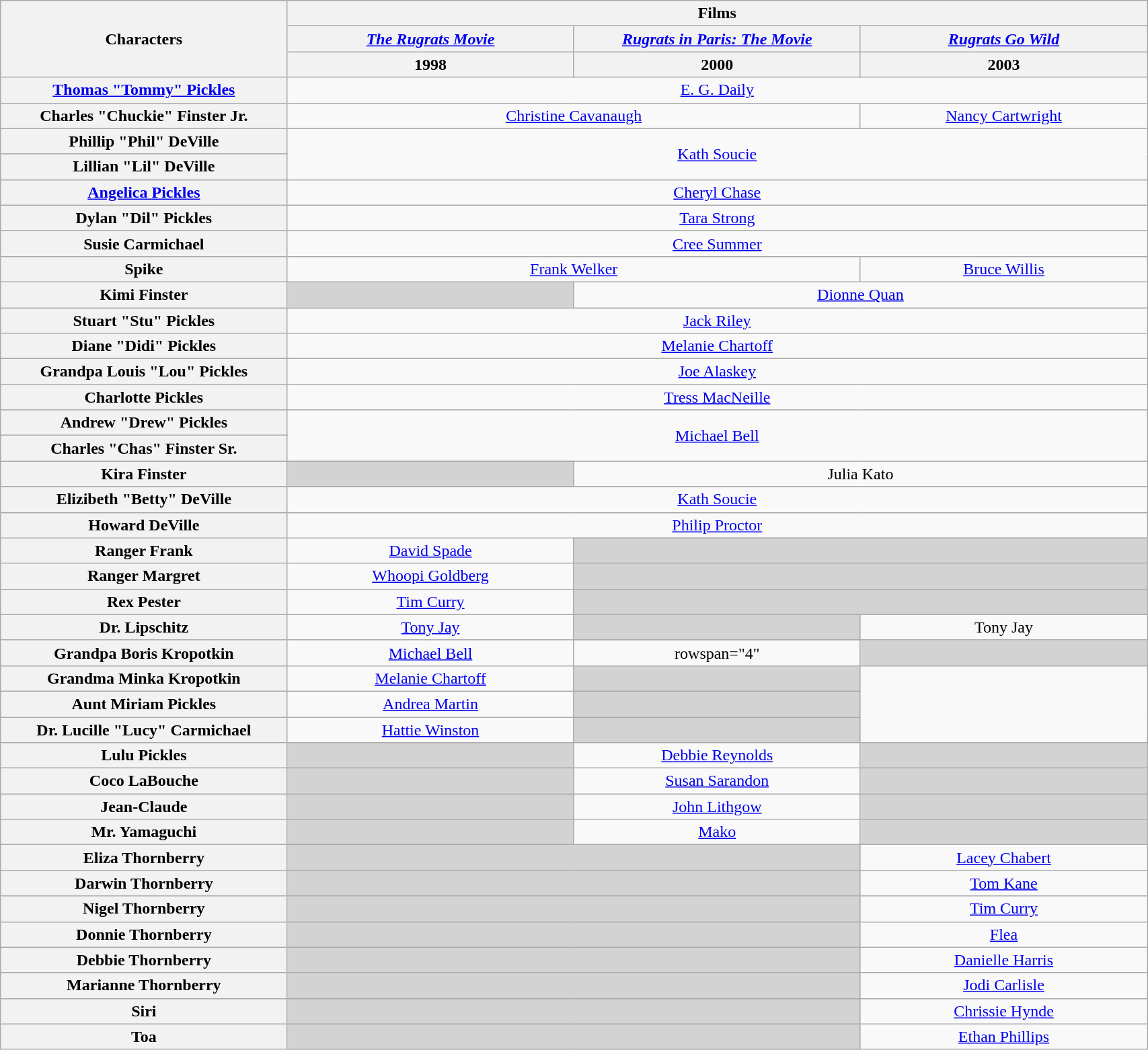<table class="wikitable" style="text-align:center" width=90%>
<tr>
<th rowspan="3" width="10%">Characters</th>
<th colspan="3" align="center">Films</th>
</tr>
<tr>
<th width="10%"><em><a href='#'>The Rugrats Movie</a></em></th>
<th width="10%"><em><a href='#'>Rugrats in Paris: The Movie</a></em></th>
<th width="10%"><em><a href='#'>Rugrats Go Wild</a></em></th>
</tr>
<tr>
<th>1998</th>
<th>2000</th>
<th>2003</th>
</tr>
<tr>
<th><a href='#'>Thomas "Tommy" Pickles</a></th>
<td colspan="3"><a href='#'>E. G. Daily</a></td>
</tr>
<tr>
<th>Charles "Chuckie" Finster Jr.</th>
<td colspan="2"><a href='#'>Christine Cavanaugh</a></td>
<td><a href='#'>Nancy Cartwright</a></td>
</tr>
<tr>
<th>Phillip "Phil" DeVille</th>
<td rowspan="2" colspan="3"><a href='#'>Kath Soucie</a></td>
</tr>
<tr>
<th>Lillian "Lil" DeVille</th>
</tr>
<tr>
<th><a href='#'>Angelica Pickles</a></th>
<td colspan="3"><a href='#'>Cheryl Chase</a></td>
</tr>
<tr>
<th>Dylan "Dil" Pickles</th>
<td colspan="3"><a href='#'>Tara Strong</a></td>
</tr>
<tr>
<th>Susie Carmichael</th>
<td colspan="3"><a href='#'>Cree Summer</a></td>
</tr>
<tr>
<th>Spike</th>
<td colspan="2"><a href='#'>Frank Welker</a></td>
<td><a href='#'>Bruce Willis</a></td>
</tr>
<tr>
<th>Kimi Finster</th>
<td style="background-color:#D3D3D3;"></td>
<td colspan="2"><a href='#'>Dionne Quan</a></td>
</tr>
<tr>
<th>Stuart "Stu" Pickles</th>
<td colspan="3"><a href='#'>Jack Riley</a></td>
</tr>
<tr>
<th>Diane "Didi" Pickles</th>
<td colspan="3"><a href='#'>Melanie Chartoff</a></td>
</tr>
<tr>
<th>Grandpa Louis "Lou" Pickles</th>
<td colspan="3"><a href='#'>Joe Alaskey</a></td>
</tr>
<tr>
<th>Charlotte Pickles</th>
<td colspan="3"><a href='#'>Tress MacNeille</a></td>
</tr>
<tr>
<th>Andrew "Drew" Pickles</th>
<td rowspan="2" colspan="3"><a href='#'>Michael Bell</a></td>
</tr>
<tr>
<th>Charles "Chas" Finster Sr.</th>
</tr>
<tr>
<th>Kira Finster</th>
<td style="background-color:#D3D3D3;"></td>
<td colspan="2">Julia Kato</td>
</tr>
<tr>
<th>Elizibeth "Betty" DeVille</th>
<td colspan="3"><a href='#'>Kath Soucie</a></td>
</tr>
<tr>
<th>Howard DeVille</th>
<td colspan="3"><a href='#'>Philip Proctor</a></td>
</tr>
<tr>
<th>Ranger Frank</th>
<td><a href='#'>David Spade</a></td>
<td colspan="2" style="background-color:#D3D3D3;"></td>
</tr>
<tr>
<th>Ranger Margret</th>
<td><a href='#'>Whoopi Goldberg</a></td>
<td colspan="2" style="background-color:#D3D3D3;"></td>
</tr>
<tr>
<th>Rex Pester</th>
<td><a href='#'>Tim Curry</a></td>
<td colspan="2" style="background-color:#D3D3D3;"></td>
</tr>
<tr>
<th>Dr. Lipschitz</th>
<td><a href='#'>Tony Jay</a></td>
<td style="background-color:#D3D3D3;"></td>
<td>Tony Jay</td>
</tr>
<tr>
<th>Grandpa Boris Kropotkin</th>
<td><a href='#'>Michael Bell</a></td>
<td>rowspan="4" </td>
<td style="background-color:#D3D3D3;"></td>
</tr>
<tr>
<th>Grandma Minka Kropotkin</th>
<td><a href='#'>Melanie Chartoff</a></td>
<td style="background-color:#D3D3D3;"></td>
</tr>
<tr>
<th>Aunt Miriam Pickles</th>
<td><a href='#'>Andrea Martin</a></td>
<td style="background-color:#D3D3D3;"></td>
</tr>
<tr>
<th>Dr. Lucille "Lucy" Carmichael</th>
<td><a href='#'>Hattie Winston</a></td>
<td style="background-color:#D3D3D3;"></td>
</tr>
<tr>
<th>Lulu Pickles</th>
<td style="background-color:#D3D3D3;"></td>
<td><a href='#'>Debbie Reynolds</a></td>
<td style="background-color:#D3D3D3;"></td>
</tr>
<tr>
<th>Coco LaBouche</th>
<td style="background-color:#D3D3D3;"></td>
<td><a href='#'>Susan Sarandon</a></td>
<td style="background-color:#D3D3D3;"></td>
</tr>
<tr>
<th>Jean-Claude</th>
<td style="background-color:#D3D3D3;"></td>
<td><a href='#'>John Lithgow</a></td>
<td style="background-color:#D3D3D3;"></td>
</tr>
<tr>
<th>Mr. Yamaguchi</th>
<td style="background-color:#D3D3D3;"></td>
<td><a href='#'>Mako</a></td>
<td style="background-color:#D3D3D3;"></td>
</tr>
<tr>
<th>Eliza Thornberry</th>
<td colspan="2" style="background-color:#D3D3D3;"></td>
<td><a href='#'>Lacey Chabert</a></td>
</tr>
<tr>
<th>Darwin Thornberry</th>
<td colspan="2" style="background-color:#D3D3D3;"></td>
<td><a href='#'>Tom Kane</a></td>
</tr>
<tr>
<th>Nigel Thornberry</th>
<td colspan="2" style="background-color:#D3D3D3;"></td>
<td><a href='#'>Tim Curry</a></td>
</tr>
<tr>
<th>Donnie Thornberry</th>
<td colspan="2" style="background-color:#D3D3D3;"></td>
<td><a href='#'>Flea</a></td>
</tr>
<tr>
<th>Debbie Thornberry</th>
<td colspan="2" style="background-color:#D3D3D3;"></td>
<td><a href='#'>Danielle Harris</a></td>
</tr>
<tr>
<th>Marianne Thornberry</th>
<td colspan="2" style="background-color:#D3D3D3;"></td>
<td><a href='#'>Jodi Carlisle</a></td>
</tr>
<tr>
<th>Siri</th>
<td colspan="2" style="background-color:#D3D3D3;"></td>
<td><a href='#'>Chrissie Hynde</a></td>
</tr>
<tr>
<th>Toa</th>
<td colspan="2" style="background-color:#D3D3D3;"></td>
<td><a href='#'>Ethan Phillips</a></td>
</tr>
</table>
